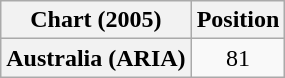<table class="wikitable plainrowheaders" style="text-align:center">
<tr>
<th scope="col">Chart (2005)</th>
<th scope="col">Position</th>
</tr>
<tr>
<th scope="row">Australia (ARIA)</th>
<td>81</td>
</tr>
</table>
